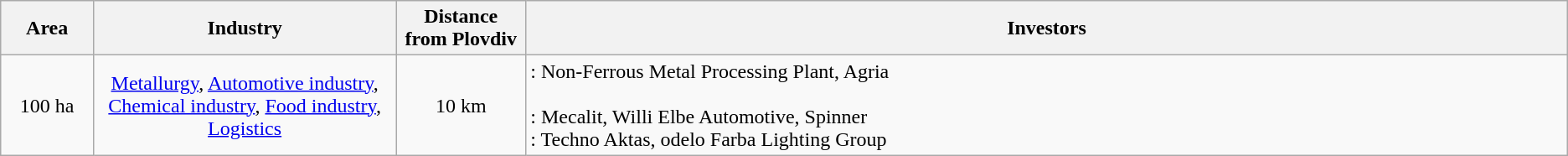<table class="wikitable" style="text-align:center">
<tr>
<th width="70">Area</th>
<th width="250">Industry</th>
<th width="100">Distance from Plovdiv</th>
<th width="900">Investors</th>
</tr>
<tr>
<td>100 ha</td>
<td><a href='#'>Metallurgy</a>, <a href='#'>Automotive industry</a>, <a href='#'>Chemical industry</a>, <a href='#'>Food industry</a>, <a href='#'>Logistics</a></td>
<td>10 km</td>
<td style="text-align: left;">: Non-Ferrous Metal Processing Plant, Agria<br><br>: Mecalit, Willi Elbe Automotive, Spinner<br>
: Techno Aktas, odelo Farba Lighting Group<br></td>
</tr>
</table>
